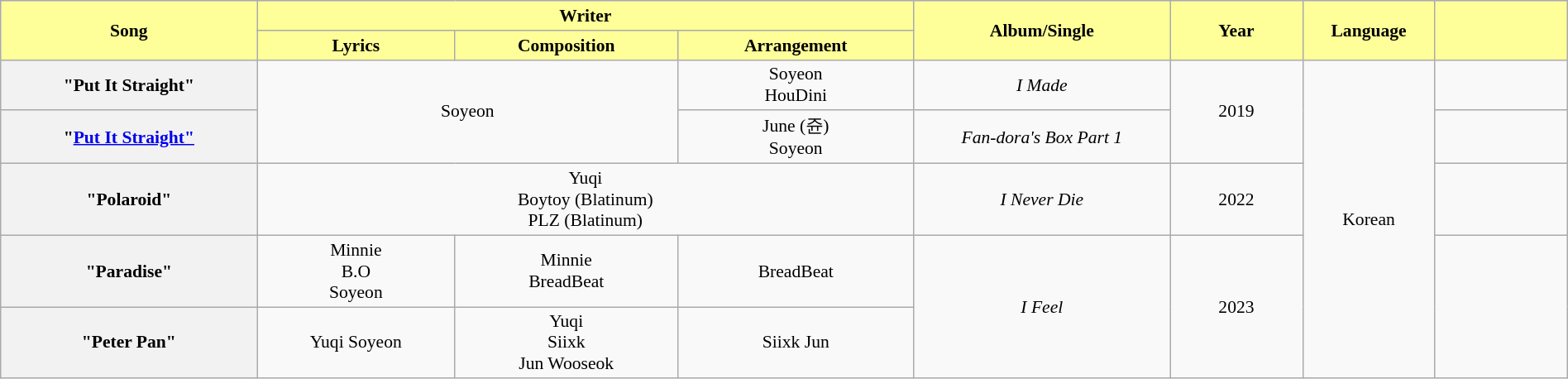<table class="wikitable" style="margin:0.5em auto; clear:both; font-size:.9em; text-align:center; width:100%">
<tr>
<th rowspan="2" style="width:200px; background:#FFFF99;">Song</th>
<th colspan="3" style="width:700px; background:#FFFF99;">Writer</th>
<th rowspan="2" style="width:200px; background:#FFFF99;">Album/Single</th>
<th rowspan="2" style="width:100px; background:#FFFF99;">Year</th>
<th rowspan="2" style="width:100px; background:#FFFF99;">Language</th>
<th rowspan="2" style="width:100px; background:#FFFF99;"></th>
</tr>
<tr>
<th style=background:#FFFF99;">Lyrics</th>
<th style=background:#FFFF99;">Composition</th>
<th style=background:#FFFF99;">Arrangement</th>
</tr>
<tr>
<th>"Put It Straight" <br></th>
<td colspan="2" rowspan="2">Soyeon</td>
<td>Soyeon<br> HouDini</td>
<td><em>I Made</em></td>
<td rowspan="2">2019</td>
<td rowspan="5">Korean</td>
<td></td>
</tr>
<tr>
<th>"<a href='#'>Put It Straight" <br></a></th>
<td>June (쥰) <br>Soyeon</td>
<td><em>Fan-dora's Box Part 1</em></td>
<td></td>
</tr>
<tr>
<th>"Polaroid"</th>
<td colspan="3">Yuqi<br>Boytoy (Blatinum)<br>PLZ (Blatinum)</td>
<td><em>I Never Die</em></td>
<td>2022</td>
<td></td>
</tr>
<tr>
<th>"Paradise"</th>
<td>Minnie<br>B.O<br>Soyeon</td>
<td>Minnie<br>BreadBeat</td>
<td>BreadBeat</td>
<td rowspan="2"><em>I Feel</em></td>
<td rowspan="2">2023</td>
<td rowspan="2"></td>
</tr>
<tr>
<th>"Peter Pan" <br></th>
<td>Yuqi Soyeon</td>
<td>Yuqi<br> Siixk<br> Jun Wooseok</td>
<td>Siixk Jun</td>
</tr>
</table>
